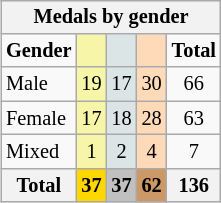<table class="wikitable" style="font-size:85%; float:right">
<tr style="background:#efefef;">
<th colspan=5><strong>Medals by gender</strong></th>
</tr>
<tr align=center>
<td><strong>Gender</strong></td>
<td style="background:#f7f6a8;"></td>
<td style="background:#dce5e5;"></td>
<td style="background:#ffdab9;"></td>
<td><strong>Total</strong></td>
</tr>
<tr align=center>
<td align=left>Male</td>
<td style="background:#F7F6A8;">19</td>
<td style="background:#DCE5E5;">17</td>
<td style="background:#FFDAB9;">30</td>
<td>66</td>
</tr>
<tr align=center>
<td align=left>Female</td>
<td style="background:#F7F6A8;">17</td>
<td style="background:#DCE5E5;">18</td>
<td style="background:#FFDAB9;">28</td>
<td>63</td>
</tr>
<tr align=center>
<td align=left>Mixed</td>
<td style="background:#F7F6A8;">1</td>
<td style="background:#DCE5E5;">2</td>
<td style="background:#FFDAB9;">4</td>
<td>7</td>
</tr>
<tr align=center>
<th><strong>Total</strong></th>
<th style="background:gold;"><strong>37</strong></th>
<th style="background:silver;"><strong>37</strong></th>
<th style="background:#c96;"><strong>62</strong></th>
<th><strong>136</strong></th>
</tr>
</table>
